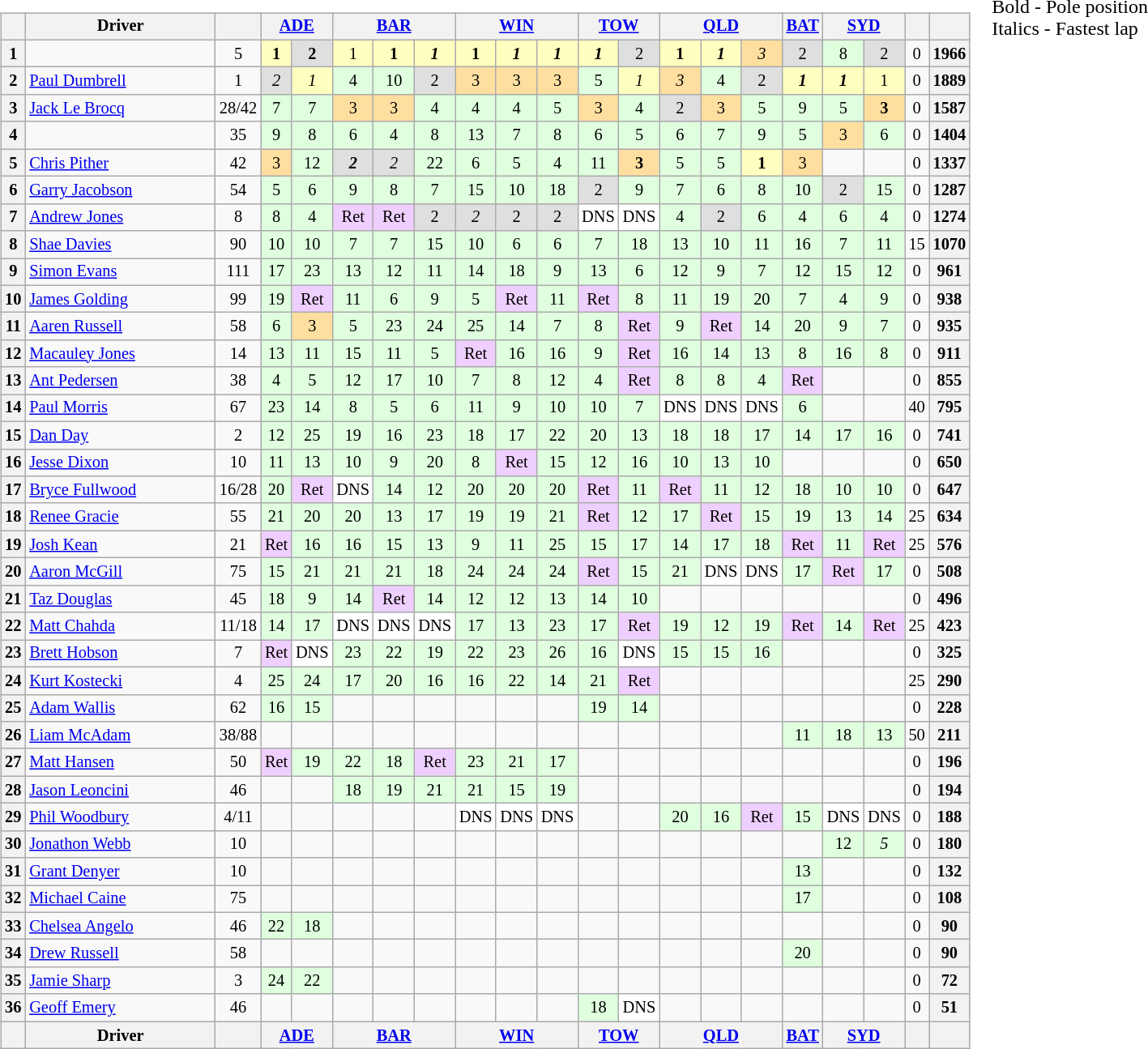<table>
<tr>
<td><br><table class="wikitable" style="font-size: 85%; text-align: center">
<tr>
<th valign="middle"> </th>
<th valign="middle" width="150">Driver</th>
<th valign="middle"></th>
<th colspan="2"><a href='#'>ADE</a><br></th>
<th colspan="3"><a href='#'>BAR</a><br></th>
<th colspan="3"><a href='#'>WIN</a><br></th>
<th colspan="2"><a href='#'>TOW</a><br></th>
<th colspan="3"><a href='#'>QLD</a><br></th>
<th><a href='#'>BAT</a><br></th>
<th colspan="2"><a href='#'>SYD</a><br></th>
<th valign="middle"></th>
<th valign="middle"> </th>
</tr>
<tr>
<th>1</th>
<td align="left"></td>
<td>5</td>
<td style="background: #ffffbf"><strong>1</strong></td>
<td style="background: #dfdfdf"><strong>2</strong></td>
<td style="background: #ffffbf">1</td>
<td style="background: #ffffbf"><strong>1</strong></td>
<td style="background: #ffffbf"><strong><em>1</em></strong></td>
<td style="background: #ffffbf"><strong>1</strong></td>
<td style="background: #ffffbf"><strong><em>1</em></strong></td>
<td style="background: #ffffbf"><strong><em>1</em></strong></td>
<td style="background: #ffffbf"><strong><em>1</em></strong></td>
<td style="background: #dfdfdf">2</td>
<td style="background: #ffffbf"><strong>1</strong></td>
<td style="background: #ffffbf"><strong><em>1</em></strong></td>
<td style="background: #ffdf9f"><em>3</em></td>
<td style="background: #dfdfdf">2</td>
<td style="background: #dfffdf">8</td>
<td style="background: #dfdfdf">2</td>
<td>0</td>
<th>1966</th>
</tr>
<tr>
<th>2</th>
<td align="left"> <a href='#'>Paul Dumbrell</a></td>
<td>1</td>
<td style="background: #dfdfdf"><em>2</em></td>
<td style="background: #ffffbf"><em>1</em></td>
<td style="background: #dfffdf">4</td>
<td style="background: #dfffdf">10</td>
<td style="background: #dfdfdf">2</td>
<td style="background: #ffdf9f">3</td>
<td style="background: #ffdf9f">3</td>
<td style="background: #ffdf9f">3</td>
<td style="background: #dfffdf">5</td>
<td style="background: #ffffbf"><em>1</em></td>
<td style="background: #ffdf9f"><em>3</em></td>
<td style="background: #dfffdf">4</td>
<td style="background: #dfdfdf">2</td>
<td style="background: #ffffbf"><strong><em>1</em></strong></td>
<td style="background: #ffffbf"><strong><em>1</em></strong></td>
<td style="background: #ffffbf">1</td>
<td>0</td>
<th>1889</th>
</tr>
<tr>
<th>3</th>
<td align="left"> <a href='#'>Jack Le Brocq</a></td>
<td>28/42</td>
<td style="background: #dfffdf">7</td>
<td style="background: #dfffdf">7</td>
<td style="background: #ffdf9f">3</td>
<td style="background: #ffdf9f">3</td>
<td style="background: #dfffdf">4</td>
<td style="background: #dfffdf">4</td>
<td style="background: #dfffdf">4</td>
<td style="background: #dfffdf">5</td>
<td style="background: #ffdf9f">3</td>
<td style="background: #dfffdf">4</td>
<td style="background: #dfdfdf">2</td>
<td style="background: #ffdf9f">3</td>
<td style="background: #dfffdf">5</td>
<td style="background: #dfffdf">9</td>
<td style="background: #dfffdf">5</td>
<td style="background: #ffdf9f"><strong>3</strong></td>
<td>0</td>
<th>1587</th>
</tr>
<tr>
<th>4</th>
<td align="left"></td>
<td>35</td>
<td style="background: #dfffdf">9</td>
<td style="background: #dfffdf">8</td>
<td style="background: #dfffdf">6</td>
<td style="background: #dfffdf">4</td>
<td style="background: #dfffdf">8</td>
<td style="background: #dfffdf">13</td>
<td style="background: #dfffdf">7</td>
<td style="background: #dfffdf">8</td>
<td style="background: #dfffdf">6</td>
<td style="background: #dfffdf">5</td>
<td style="background: #dfffdf">6</td>
<td style="background: #dfffdf">7</td>
<td style="background: #dfffdf">9</td>
<td style="background: #dfffdf">5</td>
<td style="background: #ffdf9f">3</td>
<td style="background: #dfffdf">6</td>
<td>0</td>
<th>1404</th>
</tr>
<tr>
<th>5</th>
<td align="left"> <a href='#'>Chris Pither</a></td>
<td>42</td>
<td style="background: #ffdf9f">3</td>
<td style="background: #dfffdf">12</td>
<td style="background: #dfdfdf"><strong><em>2</em></strong></td>
<td style="background: #dfdfdf"><em>2</em></td>
<td style="background: #dfffdf">22</td>
<td style="background: #dfffdf">6</td>
<td style="background: #dfffdf">5</td>
<td style="background: #dfffdf">4</td>
<td style="background: #dfffdf">11</td>
<td style="background: #ffdf9f"><strong>3</strong></td>
<td style="background: #dfffdf">5</td>
<td style="background: #dfffdf">5</td>
<td style="background: #ffffbf"><strong>1</strong></td>
<td style="background: #ffdf9f">3</td>
<td></td>
<td></td>
<td>0</td>
<th>1337</th>
</tr>
<tr>
<th>6</th>
<td align="left"> <a href='#'>Garry Jacobson</a></td>
<td>54</td>
<td style="background: #dfffdf">5</td>
<td style="background: #dfffdf">6</td>
<td style="background: #dfffdf">9</td>
<td style="background: #dfffdf">8</td>
<td style="background: #dfffdf">7</td>
<td style="background: #dfffdf">15</td>
<td style="background: #dfffdf">10</td>
<td style="background: #dfffdf">18</td>
<td style="background: #dfdfdf">2</td>
<td style="background: #dfffdf">9</td>
<td style="background: #dfffdf">7</td>
<td style="background: #dfffdf">6</td>
<td style="background: #dfffdf">8</td>
<td style="background: #dfffdf">10</td>
<td style="background: #dfdfdf">2</td>
<td style="background: #dfffdf">15</td>
<td>0</td>
<th>1287</th>
</tr>
<tr>
<th>7</th>
<td align="left"> <a href='#'>Andrew Jones</a></td>
<td>8</td>
<td style="background: #dfffdf">8</td>
<td style="background: #dfffdf">4</td>
<td style="background: #efcfff">Ret</td>
<td style="background: #efcfff">Ret</td>
<td style="background: #dfdfdf">2</td>
<td style="background: #dfdfdf"><em>2</em></td>
<td style="background: #dfdfdf">2</td>
<td style="background: #dfdfdf">2</td>
<td style="background: #ffffff">DNS</td>
<td style="background: #ffffff">DNS</td>
<td style="background: #dfffdf">4</td>
<td style="background: #dfdfdf">2</td>
<td style="background: #dfffdf">6</td>
<td style="background: #dfffdf">4</td>
<td style="background: #dfffdf">6</td>
<td style="background: #dfffdf">4</td>
<td>0</td>
<th>1274</th>
</tr>
<tr>
<th>8</th>
<td align="left"> <a href='#'>Shae Davies</a></td>
<td>90</td>
<td style="background: #dfffdf">10</td>
<td style="background: #dfffdf">10</td>
<td style="background: #dfffdf">7</td>
<td style="background: #dfffdf">7</td>
<td style="background: #dfffdf">15</td>
<td style="background: #dfffdf">10</td>
<td style="background: #dfffdf">6</td>
<td style="background: #dfffdf">6</td>
<td style="background: #dfffdf">7</td>
<td style="background: #dfffdf">18</td>
<td style="background: #dfffdf">13</td>
<td style="background: #dfffdf">10</td>
<td style="background: #dfffdf">11</td>
<td style="background: #dfffdf">16</td>
<td style="background: #dfffdf">7</td>
<td style="background: #dfffdf">11</td>
<td>15</td>
<th>1070</th>
</tr>
<tr>
<th>9</th>
<td align="left"> <a href='#'>Simon Evans</a></td>
<td>111</td>
<td style="background: #dfffdf">17</td>
<td style="background: #dfffdf">23</td>
<td style="background: #dfffdf">13</td>
<td style="background: #dfffdf">12</td>
<td style="background: #dfffdf">11</td>
<td style="background: #dfffdf">14</td>
<td style="background: #dfffdf">18</td>
<td style="background: #dfffdf">9</td>
<td style="background: #dfffdf">13</td>
<td style="background: #dfffdf">6</td>
<td style="background: #dfffdf">12</td>
<td style="background: #dfffdf">9</td>
<td style="background: #dfffdf">7</td>
<td style="background: #dfffdf">12</td>
<td style="background: #dfffdf">15</td>
<td style="background: #dfffdf">12</td>
<td>0</td>
<th>961</th>
</tr>
<tr>
<th>10</th>
<td align="left"> <a href='#'>James Golding</a></td>
<td>99</td>
<td style="background: #dfffdf">19</td>
<td style="background: #efcfff">Ret</td>
<td style="background: #dfffdf">11</td>
<td style="background: #dfffdf">6</td>
<td style="background: #dfffdf">9</td>
<td style="background: #dfffdf">5</td>
<td style="background: #efcfff">Ret</td>
<td style="background: #dfffdf">11</td>
<td style="background: #efcfff">Ret</td>
<td style="background: #dfffdf">8</td>
<td style="background: #dfffdf">11</td>
<td style="background: #dfffdf">19</td>
<td style="background: #dfffdf">20</td>
<td style="background: #dfffdf">7</td>
<td style="background: #dfffdf">4</td>
<td style="background: #dfffdf">9</td>
<td>0</td>
<th>938</th>
</tr>
<tr>
<th>11</th>
<td align="left"> <a href='#'>Aaren Russell</a></td>
<td>58</td>
<td style="background: #dfffdf">6</td>
<td style="background: #ffdf9f">3</td>
<td style="background: #dfffdf">5</td>
<td style="background: #dfffdf">23</td>
<td style="background: #dfffdf">24</td>
<td style="background: #dfffdf">25</td>
<td style="background: #dfffdf">14</td>
<td style="background: #dfffdf">7</td>
<td style="background: #dfffdf">8</td>
<td style="background: #efcfff">Ret</td>
<td style="background: #dfffdf">9</td>
<td style="background: #efcfff">Ret</td>
<td style="background: #dfffdf">14</td>
<td style="background: #dfffdf">20</td>
<td style="background: #dfffdf">9</td>
<td style="background: #dfffdf">7</td>
<td>0</td>
<th>935</th>
</tr>
<tr>
<th>12</th>
<td align="left"> <a href='#'>Macauley Jones</a></td>
<td>14</td>
<td style="background: #dfffdf">13</td>
<td style="background: #dfffdf">11</td>
<td style="background: #dfffdf">15</td>
<td style="background: #dfffdf">11</td>
<td style="background: #dfffdf">5</td>
<td style="background: #efcfff">Ret</td>
<td style="background: #dfffdf">16</td>
<td style="background: #dfffdf">16</td>
<td style="background: #dfffdf">9</td>
<td style="background: #efcfff">Ret</td>
<td style="background: #dfffdf">16</td>
<td style="background: #dfffdf">14</td>
<td style="background: #dfffdf">13</td>
<td style="background: #dfffdf">8</td>
<td style="background: #dfffdf">16</td>
<td style="background: #dfffdf">8</td>
<td>0</td>
<th>911</th>
</tr>
<tr>
<th>13</th>
<td align="left"> <a href='#'>Ant Pedersen</a></td>
<td>38</td>
<td style="background: #dfffdf">4</td>
<td style="background: #dfffdf">5</td>
<td style="background: #dfffdf">12</td>
<td style="background: #dfffdf">17</td>
<td style="background: #dfffdf">10</td>
<td style="background: #dfffdf">7</td>
<td style="background: #dfffdf">8</td>
<td style="background: #dfffdf">12</td>
<td style="background: #dfffdf">4</td>
<td style="background: #efcfff">Ret</td>
<td style="background: #dfffdf">8</td>
<td style="background: #dfffdf">8</td>
<td style="background: #dfffdf">4</td>
<td style="background: #efcfff">Ret</td>
<td></td>
<td></td>
<td>0</td>
<th>855</th>
</tr>
<tr>
<th>14</th>
<td align="left"> <a href='#'>Paul Morris</a></td>
<td>67</td>
<td style="background: #dfffdf">23</td>
<td style="background: #dfffdf">14</td>
<td style="background: #dfffdf">8</td>
<td style="background: #dfffdf">5</td>
<td style="background: #dfffdf">6</td>
<td style="background: #dfffdf">11</td>
<td style="background: #dfffdf">9</td>
<td style="background: #dfffdf">10</td>
<td style="background: #dfffdf">10</td>
<td style="background: #dfffdf">7</td>
<td style="background: #ffffff">DNS</td>
<td style="background: #ffffff">DNS</td>
<td style="background: #ffffff">DNS</td>
<td style="background: #dfffdf">6</td>
<td></td>
<td></td>
<td>40</td>
<th>795</th>
</tr>
<tr>
<th>15</th>
<td align="left"> <a href='#'>Dan Day</a></td>
<td>2</td>
<td style="background: #dfffdf">12</td>
<td style="background: #dfffdf">25</td>
<td style="background: #dfffdf">19</td>
<td style="background: #dfffdf">16</td>
<td style="background: #dfffdf">23</td>
<td style="background: #dfffdf">18</td>
<td style="background: #dfffdf">17</td>
<td style="background: #dfffdf">22</td>
<td style="background: #dfffdf">20</td>
<td style="background: #dfffdf">13</td>
<td style="background: #dfffdf">18</td>
<td style="background: #dfffdf">18</td>
<td style="background: #dfffdf">17</td>
<td style="background: #dfffdf">14</td>
<td style="background: #dfffdf">17</td>
<td style="background: #dfffdf">16</td>
<td>0</td>
<th>741</th>
</tr>
<tr>
<th>16</th>
<td align="left"> <a href='#'>Jesse Dixon</a></td>
<td>10</td>
<td style="background: #dfffdf">11</td>
<td style="background: #dfffdf">13</td>
<td style="background: #dfffdf">10</td>
<td style="background: #dfffdf">9</td>
<td style="background: #dfffdf">20</td>
<td style="background: #dfffdf">8</td>
<td style="background: #efcfff">Ret</td>
<td style="background: #dfffdf">15</td>
<td style="background: #dfffdf">12</td>
<td style="background: #dfffdf">16</td>
<td style="background: #dfffdf">10</td>
<td style="background: #dfffdf">13</td>
<td style="background: #dfffdf">10</td>
<td></td>
<td></td>
<td></td>
<td>0</td>
<th>650</th>
</tr>
<tr>
<th>17</th>
<td align="left"> <a href='#'>Bryce Fullwood</a></td>
<td>16/28</td>
<td style="background: #dfffdf">20</td>
<td style="background: #efcfff">Ret</td>
<td style="background: #ffffff">DNS</td>
<td style="background: #dfffdf">14</td>
<td style="background: #dfffdf">12</td>
<td style="background: #dfffdf">20</td>
<td style="background: #dfffdf">20</td>
<td style="background: #dfffdf">20</td>
<td style="background: #efcfff">Ret</td>
<td style="background: #dfffdf">11</td>
<td style="background: #efcfff">Ret</td>
<td style="background: #dfffdf">11</td>
<td style="background: #dfffdf">12</td>
<td style="background: #dfffdf">18</td>
<td style="background: #dfffdf">10</td>
<td style="background: #dfffdf">10</td>
<td>0</td>
<th>647</th>
</tr>
<tr>
<th>18</th>
<td align="left"> <a href='#'>Renee Gracie</a></td>
<td>55</td>
<td style="background: #dfffdf">21</td>
<td style="background: #dfffdf">20</td>
<td style="background: #dfffdf">20</td>
<td style="background: #dfffdf">13</td>
<td style="background: #dfffdf">17</td>
<td style="background: #dfffdf">19</td>
<td style="background: #dfffdf">19</td>
<td style="background: #dfffdf">21</td>
<td style="background: #efcfff">Ret</td>
<td style="background: #dfffdf">12</td>
<td style="background: #dfffdf">17</td>
<td style="background: #efcfff">Ret</td>
<td style="background: #dfffdf">15</td>
<td style="background: #dfffdf">19</td>
<td style="background: #dfffdf">13</td>
<td style="background: #dfffdf">14</td>
<td>25</td>
<th>634</th>
</tr>
<tr>
<th>19</th>
<td align="left"> <a href='#'>Josh Kean</a></td>
<td>21</td>
<td style="background: #efcfff">Ret</td>
<td style="background: #dfffdf">16</td>
<td style="background: #dfffdf">16</td>
<td style="background: #dfffdf">15</td>
<td style="background: #dfffdf">13</td>
<td style="background: #dfffdf">9</td>
<td style="background: #dfffdf">11</td>
<td style="background: #dfffdf">25</td>
<td style="background: #dfffdf">15</td>
<td style="background: #dfffdf">17</td>
<td style="background: #dfffdf">14</td>
<td style="background: #dfffdf">17</td>
<td style="background: #dfffdf">18</td>
<td style="background: #efcfff">Ret</td>
<td style="background: #dfffdf">11</td>
<td style="background: #efcfff">Ret</td>
<td>25</td>
<th>576</th>
</tr>
<tr>
<th>20</th>
<td align="left"> <a href='#'>Aaron McGill</a></td>
<td>75</td>
<td style="background: #dfffdf">15</td>
<td style="background: #dfffdf">21</td>
<td style="background: #dfffdf">21</td>
<td style="background: #dfffdf">21</td>
<td style="background: #dfffdf">18</td>
<td style="background: #dfffdf">24</td>
<td style="background: #dfffdf">24</td>
<td style="background: #dfffdf">24</td>
<td style="background: #efcfff">Ret</td>
<td style="background: #dfffdf">15</td>
<td style="background: #dfffdf">21</td>
<td style="background: #ffffff">DNS</td>
<td style="background: #ffffff">DNS</td>
<td style="background: #dfffdf">17</td>
<td style="background: #efcfff">Ret</td>
<td style="background: #dfffdf">17</td>
<td>0</td>
<th>508</th>
</tr>
<tr>
<th>21</th>
<td align="left"> <a href='#'>Taz Douglas</a></td>
<td>45</td>
<td style="background: #dfffdf">18</td>
<td style="background: #dfffdf">9</td>
<td style="background: #dfffdf">14</td>
<td style="background: #efcfff">Ret</td>
<td style="background: #dfffdf">14</td>
<td style="background: #dfffdf">12</td>
<td style="background: #dfffdf">12</td>
<td style="background: #dfffdf">13</td>
<td style="background: #dfffdf">14</td>
<td style="background: #dfffdf">10</td>
<td></td>
<td></td>
<td></td>
<td></td>
<td></td>
<td></td>
<td>0</td>
<th>496</th>
</tr>
<tr>
<th>22</th>
<td align="left"> <a href='#'>Matt Chahda</a></td>
<td>11/18</td>
<td style="background: #dfffdf">14</td>
<td style="background: #dfffdf">17</td>
<td style="background: #ffffff">DNS</td>
<td style="background: #ffffff">DNS</td>
<td style="background: #ffffff">DNS</td>
<td style="background: #dfffdf">17</td>
<td style="background: #dfffdf">13</td>
<td style="background: #dfffdf">23</td>
<td style="background: #dfffdf">17</td>
<td style="background: #efcfff">Ret</td>
<td style="background: #dfffdf">19</td>
<td style="background: #dfffdf">12</td>
<td style="background: #dfffdf">19</td>
<td style="background: #efcfff">Ret</td>
<td style="background: #dfffdf">14</td>
<td style="background: #efcfff">Ret</td>
<td>25</td>
<th>423</th>
</tr>
<tr>
<th>23</th>
<td align="left"> <a href='#'>Brett Hobson</a></td>
<td>7</td>
<td style="background: #efcfff">Ret</td>
<td style="background: #ffffff">DNS</td>
<td style="background: #dfffdf">23</td>
<td style="background: #dfffdf">22</td>
<td style="background: #dfffdf">19</td>
<td style="background: #dfffdf">22</td>
<td style="background: #dfffdf">23</td>
<td style="background: #dfffdf">26</td>
<td style="background: #dfffdf">16</td>
<td style="background: #ffffff">DNS</td>
<td style="background: #dfffdf">15</td>
<td style="background: #dfffdf">15</td>
<td style="background: #dfffdf">16</td>
<td></td>
<td></td>
<td></td>
<td>0</td>
<th>325</th>
</tr>
<tr>
<th>24</th>
<td align="left"> <a href='#'>Kurt Kostecki</a></td>
<td>4</td>
<td style="background: #dfffdf">25</td>
<td style="background: #dfffdf">24</td>
<td style="background: #dfffdf">17</td>
<td style="background: #dfffdf">20</td>
<td style="background: #dfffdf">16</td>
<td style="background: #dfffdf">16</td>
<td style="background: #dfffdf">22</td>
<td style="background: #dfffdf">14</td>
<td style="background: #dfffdf">21</td>
<td style="background: #efcfff">Ret</td>
<td></td>
<td></td>
<td></td>
<td></td>
<td></td>
<td></td>
<td>25</td>
<th>290</th>
</tr>
<tr>
<th>25</th>
<td align="left"> <a href='#'>Adam Wallis</a></td>
<td>62</td>
<td style="background: #dfffdf">16</td>
<td style="background: #dfffdf">15</td>
<td></td>
<td></td>
<td></td>
<td></td>
<td></td>
<td></td>
<td style="background: #dfffdf">19</td>
<td style="background: #dfffdf">14</td>
<td></td>
<td></td>
<td></td>
<td></td>
<td></td>
<td></td>
<td>0</td>
<th>228</th>
</tr>
<tr>
<th>26</th>
<td align="left"> <a href='#'>Liam McAdam</a></td>
<td>38/88</td>
<td></td>
<td></td>
<td></td>
<td></td>
<td></td>
<td></td>
<td></td>
<td></td>
<td></td>
<td></td>
<td></td>
<td></td>
<td></td>
<td style="background: #dfffdf">11</td>
<td style="background: #dfffdf">18</td>
<td style="background: #dfffdf">13</td>
<td>50</td>
<th>211</th>
</tr>
<tr>
<th>27</th>
<td align="left"> <a href='#'>Matt Hansen</a></td>
<td>50</td>
<td style="background: #efcfff">Ret</td>
<td style="background: #dfffdf">19</td>
<td style="background: #dfffdf">22</td>
<td style="background: #dfffdf">18</td>
<td style="background: #efcfff">Ret</td>
<td style="background: #dfffdf">23</td>
<td style="background: #dfffdf">21</td>
<td style="background: #dfffdf">17</td>
<td></td>
<td></td>
<td></td>
<td></td>
<td></td>
<td></td>
<td></td>
<td></td>
<td>0</td>
<th>196</th>
</tr>
<tr>
<th>28</th>
<td align="left"> <a href='#'>Jason Leoncini</a></td>
<td>46</td>
<td></td>
<td></td>
<td style="background: #dfffdf">18</td>
<td style="background: #dfffdf">19</td>
<td style="background: #dfffdf">21</td>
<td style="background: #dfffdf">21</td>
<td style="background: #dfffdf">15</td>
<td style="background: #dfffdf">19</td>
<td></td>
<td></td>
<td></td>
<td></td>
<td></td>
<td></td>
<td></td>
<td></td>
<td>0</td>
<th>194</th>
</tr>
<tr>
<th>29</th>
<td align="left"> <a href='#'>Phil Woodbury</a></td>
<td>4/11</td>
<td></td>
<td></td>
<td></td>
<td></td>
<td></td>
<td style="background: #ffffff">DNS</td>
<td style="background: #ffffff">DNS</td>
<td style="background: #ffffff">DNS</td>
<td></td>
<td></td>
<td style="background: #dfffdf">20</td>
<td style="background: #dfffdf">16</td>
<td style="background: #efcfff">Ret</td>
<td style="background: #dfffdf">15</td>
<td style="background: #ffffff">DNS</td>
<td style="background: #ffffff">DNS</td>
<td>0</td>
<th>188</th>
</tr>
<tr>
<th>30</th>
<td align="left"> <a href='#'>Jonathon Webb</a></td>
<td>10</td>
<td></td>
<td></td>
<td></td>
<td></td>
<td></td>
<td></td>
<td></td>
<td></td>
<td></td>
<td></td>
<td></td>
<td></td>
<td></td>
<td></td>
<td style="background: #dfffdf">12</td>
<td style="background: #dfffdf"><em>5</em></td>
<td>0</td>
<th>180</th>
</tr>
<tr>
<th>31</th>
<td align="left"> <a href='#'>Grant Denyer</a></td>
<td>10</td>
<td></td>
<td></td>
<td></td>
<td></td>
<td></td>
<td></td>
<td></td>
<td></td>
<td></td>
<td></td>
<td></td>
<td></td>
<td></td>
<td style="background: #dfffdf">13</td>
<td></td>
<td></td>
<td>0</td>
<th>132</th>
</tr>
<tr>
<th>32</th>
<td align="left"> <a href='#'>Michael Caine</a></td>
<td>75</td>
<td></td>
<td></td>
<td></td>
<td></td>
<td></td>
<td></td>
<td></td>
<td></td>
<td></td>
<td></td>
<td></td>
<td></td>
<td></td>
<td style="background: #dfffdf">17</td>
<td></td>
<td></td>
<td>0</td>
<th>108</th>
</tr>
<tr>
<th>33</th>
<td align="left"> <a href='#'>Chelsea Angelo</a></td>
<td>46</td>
<td style="background: #dfffdf">22</td>
<td style="background: #dfffdf">18</td>
<td></td>
<td></td>
<td></td>
<td></td>
<td></td>
<td></td>
<td></td>
<td></td>
<td></td>
<td></td>
<td></td>
<td></td>
<td></td>
<td></td>
<td>0</td>
<th>90</th>
</tr>
<tr>
<th>34</th>
<td align="left"> <a href='#'>Drew Russell</a></td>
<td>58</td>
<td></td>
<td></td>
<td></td>
<td></td>
<td></td>
<td></td>
<td></td>
<td></td>
<td></td>
<td></td>
<td></td>
<td></td>
<td></td>
<td style="background: #dfffdf">20</td>
<td></td>
<td></td>
<td>0</td>
<th>90</th>
</tr>
<tr>
<th>35</th>
<td align="left"> <a href='#'>Jamie Sharp</a></td>
<td>3</td>
<td style="background: #dfffdf">24</td>
<td style="background: #dfffdf">22</td>
<td></td>
<td></td>
<td></td>
<td></td>
<td></td>
<td></td>
<td></td>
<td></td>
<td></td>
<td></td>
<td></td>
<td></td>
<td></td>
<td></td>
<td>0</td>
<th>72</th>
</tr>
<tr>
<th>36</th>
<td align="left"> <a href='#'>Geoff Emery</a></td>
<td>46</td>
<td></td>
<td></td>
<td></td>
<td></td>
<td></td>
<td></td>
<td></td>
<td></td>
<td style="background: #dfffdf">18</td>
<td style="background: #ffffff">DNS</td>
<td></td>
<td></td>
<td></td>
<td></td>
<td></td>
<td></td>
<td>0</td>
<th>51</th>
</tr>
<tr>
<th valign="middle"></th>
<th valign="middle" width="150">Driver</th>
<th valign="middle"></th>
<th colspan="2"><a href='#'>ADE</a><br></th>
<th colspan="3"><a href='#'>BAR</a><br></th>
<th colspan="3"><a href='#'>WIN</a><br></th>
<th colspan="2"><a href='#'>TOW</a><br></th>
<th colspan="3"><a href='#'>QLD</a><br></th>
<th><a href='#'>BAT</a><br></th>
<th colspan="2"><a href='#'>SYD</a><br></th>
<th valign="middle"></th>
<th valign="middle"></th>
</tr>
</table>
</td>
<td valign="top"><br>
<span>Bold - Pole position<br>
Italics - Fastest lap</span></td>
</tr>
</table>
